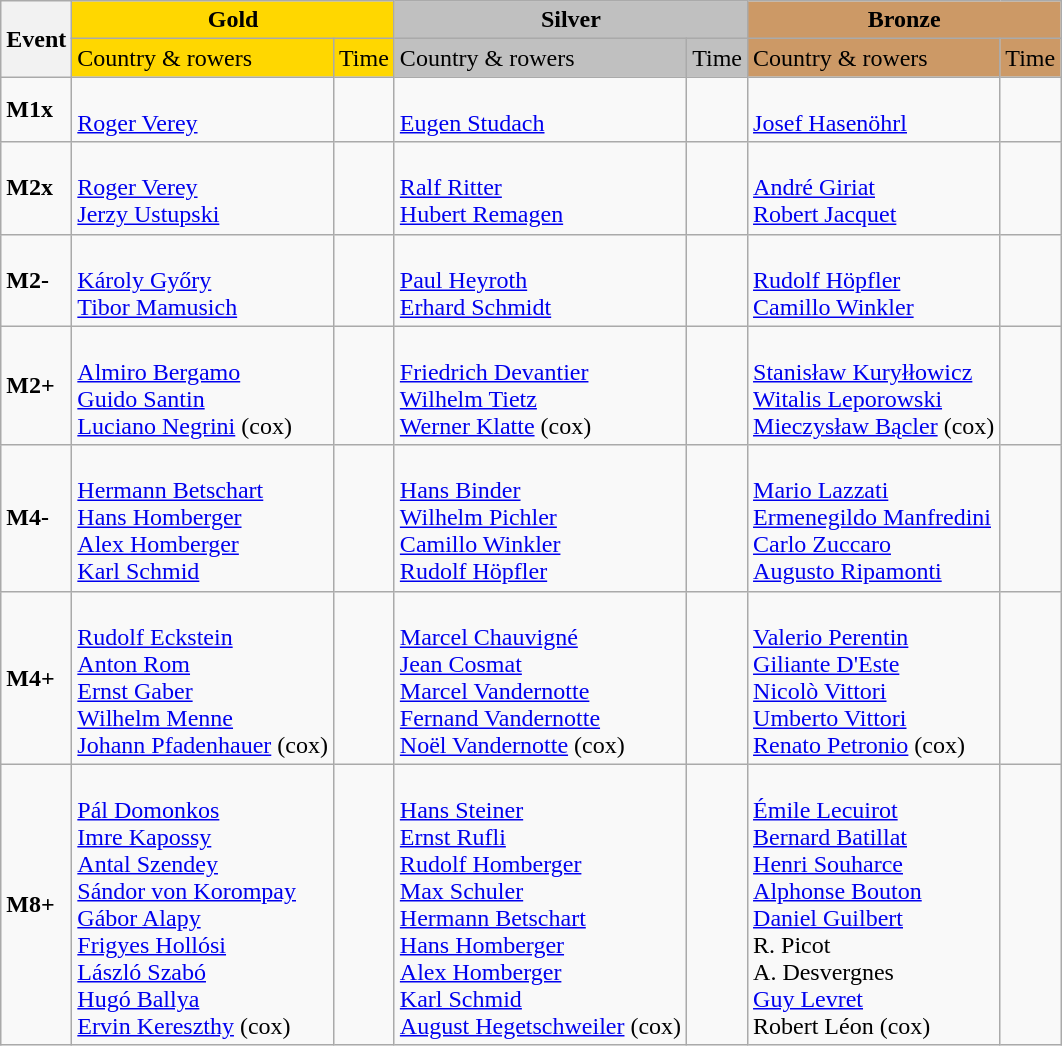<table class="wikitable">
<tr>
<th rowspan="2">Event</th>
<th colspan="2" style="background:gold;">Gold</th>
<th colspan="2" style="background:silver;">Silver</th>
<th colspan="2" style="background:#c96;">Bronze</th>
</tr>
<tr>
<td style="background:gold;">Country & rowers</td>
<td style="background:gold;">Time</td>
<td style="background:silver;">Country & rowers</td>
<td style="background:silver;">Time</td>
<td style="background:#c96;">Country & rowers</td>
<td style="background:#c96;">Time</td>
</tr>
<tr>
<td><strong>M1x</strong></td>
<td> <br> <a href='#'>Roger Verey</a></td>
<td></td>
<td> <br> <a href='#'>Eugen Studach</a></td>
<td></td>
<td> <br> <a href='#'>Josef Hasenöhrl</a></td>
<td></td>
</tr>
<tr>
<td><strong>M2x</strong></td>
<td> <br> <a href='#'>Roger Verey</a> <br> <a href='#'>Jerzy Ustupski</a></td>
<td></td>
<td> <br> <a href='#'>Ralf Ritter</a> <br> <a href='#'>Hubert Remagen</a></td>
<td></td>
<td> <br> <a href='#'>André Giriat</a> <br> <a href='#'>Robert Jacquet</a></td>
<td></td>
</tr>
<tr>
<td><strong>M2-</strong></td>
<td> <br> <a href='#'>Károly Győry</a> <br> <a href='#'>Tibor Mamusich</a></td>
<td></td>
<td> <br> <a href='#'>Paul Heyroth</a> <br> <a href='#'>Erhard Schmidt</a> </td>
<td></td>
<td> <br> <a href='#'>Rudolf Höpfler</a> <br> <a href='#'>Camillo Winkler</a></td>
<td></td>
</tr>
<tr>
<td><strong>M2+</strong></td>
<td> <br> <a href='#'>Almiro Bergamo</a> <br> <a href='#'>Guido Santin</a> <br> <a href='#'>Luciano Negrini</a> (cox)</td>
<td></td>
<td> <br> <a href='#'>Friedrich Devantier</a> <br> <a href='#'>Wilhelm Tietz</a> <br> <a href='#'>Werner Klatte</a> (cox)</td>
<td></td>
<td> <br> <a href='#'>Stanisław Kuryłłowicz</a> <br> <a href='#'>Witalis Leporowski</a> <br> <a href='#'>Mieczysław Bącler</a> (cox)</td>
<td></td>
</tr>
<tr>
<td><strong>M4-</strong></td>
<td> <br> <a href='#'>Hermann Betschart</a> <br> <a href='#'>Hans Homberger</a> <br> <a href='#'>Alex Homberger</a> <br> <a href='#'>Karl Schmid</a></td>
<td></td>
<td> <br> <a href='#'>Hans Binder</a> <br> <a href='#'>Wilhelm Pichler</a> <br> <a href='#'>Camillo Winkler</a> <br> <a href='#'>Rudolf Höpfler</a></td>
<td></td>
<td> <br> <a href='#'>Mario Lazzati</a> <br> <a href='#'>Ermenegildo Manfredini</a> <br> <a href='#'>Carlo Zuccaro</a> <br> <a href='#'>Augusto Ripamonti</a></td>
<td></td>
</tr>
<tr>
<td><strong>M4+</strong></td>
<td> <br> <a href='#'>Rudolf Eckstein</a> <br> <a href='#'>Anton Rom</a> <br> <a href='#'>Ernst Gaber</a> <br> <a href='#'>Wilhelm Menne</a> <br> <a href='#'>Johann Pfadenhauer</a> (cox)</td>
<td></td>
<td> <br> <a href='#'>Marcel Chauvigné</a> <br> <a href='#'>Jean Cosmat</a> <br> <a href='#'>Marcel Vandernotte</a> <br> <a href='#'>Fernand Vandernotte</a> <br> <a href='#'>Noël Vandernotte</a> (cox)</td>
<td></td>
<td> <br> <a href='#'>Valerio Perentin</a> <br> <a href='#'>Giliante D'Este</a> <br> <a href='#'>Nicolò Vittori</a> <br> <a href='#'>Umberto Vittori</a> <br> <a href='#'>Renato Petronio</a> (cox)</td>
<td></td>
</tr>
<tr>
<td><strong>M8+</strong></td>
<td> <br> <a href='#'>Pál Domonkos</a> <br> <a href='#'>Imre Kapossy</a> <br> <a href='#'>Antal Szendey</a> <br> <a href='#'>Sándor von Korompay</a> <br> <a href='#'>Gábor Alapy</a> <br> <a href='#'>Frigyes Hollósi</a> <br> <a href='#'>László Szabó</a> <br> <a href='#'>Hugó Ballya</a> <br> <a href='#'>Ervin Kereszthy</a> (cox)</td>
<td></td>
<td> <br> <a href='#'>Hans Steiner</a> <br> <a href='#'>Ernst Rufli</a> <br> <a href='#'>Rudolf Homberger</a> <br> <a href='#'>Max Schuler</a> <br> <a href='#'>Hermann Betschart</a> <br> <a href='#'>Hans Homberger</a> <br> <a href='#'>Alex Homberger</a> <br> <a href='#'>Karl Schmid</a> <br> <a href='#'>August Hegetschweiler</a> (cox)</td>
<td></td>
<td> <br> <a href='#'>Émile Lecuirot</a> <br> <a href='#'>Bernard Batillat</a> <br> <a href='#'>Henri Souharce</a> <br> <a href='#'>Alphonse Bouton</a> <br> <a href='#'>Daniel Guilbert</a> <br> R. Picot <br> A. Desvergnes <br> <a href='#'>Guy Levret</a> <br> Robert Léon (cox)</td>
<td></td>
</tr>
</table>
